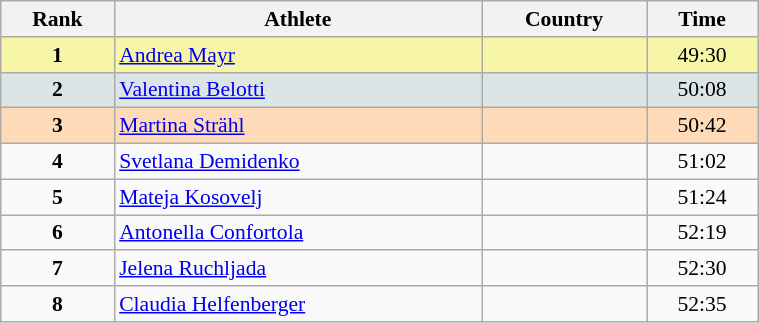<table class="wikitable" width=40% style="font-size:90%; text-align:center;">
<tr>
<th>Rank</th>
<th>Athlete</th>
<th>Country</th>
<th>Time</th>
</tr>
<tr style="background-color:#F7F6A8;">
<td style="text-align:center"><strong>1</strong></td>
<td align=left><a href='#'>Andrea Mayr</a></td>
<td align=left></td>
<td>49:30</td>
</tr>
<tr style="background-color:#DCE5E5;">
<td style="text-align:center"><strong>2</strong></td>
<td align=left><a href='#'>Valentina Belotti</a></td>
<td align=left></td>
<td>50:08</td>
</tr>
<tr style="background-color:#FFDAB9;">
<td style="text-align:center"><strong>3</strong></td>
<td align=left><a href='#'>Martina Strähl</a></td>
<td align=left></td>
<td>50:42</td>
</tr>
<tr>
<td style="text-align:center"><strong>4</strong></td>
<td align=left><a href='#'>Svetlana Demidenko</a></td>
<td align=left></td>
<td>51:02</td>
</tr>
<tr>
<td style="text-align:center"><strong>5</strong></td>
<td align=left><a href='#'>Mateja Kosovelj</a></td>
<td align=left></td>
<td>51:24</td>
</tr>
<tr>
<td style="text-align:center"><strong>6</strong></td>
<td align=left><a href='#'>Antonella Confortola</a></td>
<td align=left></td>
<td>52:19</td>
</tr>
<tr>
<td style="text-align:center"><strong>7</strong></td>
<td align=left><a href='#'>Jelena Ruchljada</a></td>
<td align=left></td>
<td>52:30</td>
</tr>
<tr>
<td style="text-align:center"><strong>8</strong></td>
<td align=left><a href='#'>Claudia Helfenberger</a></td>
<td align=left></td>
<td>52:35</td>
</tr>
</table>
